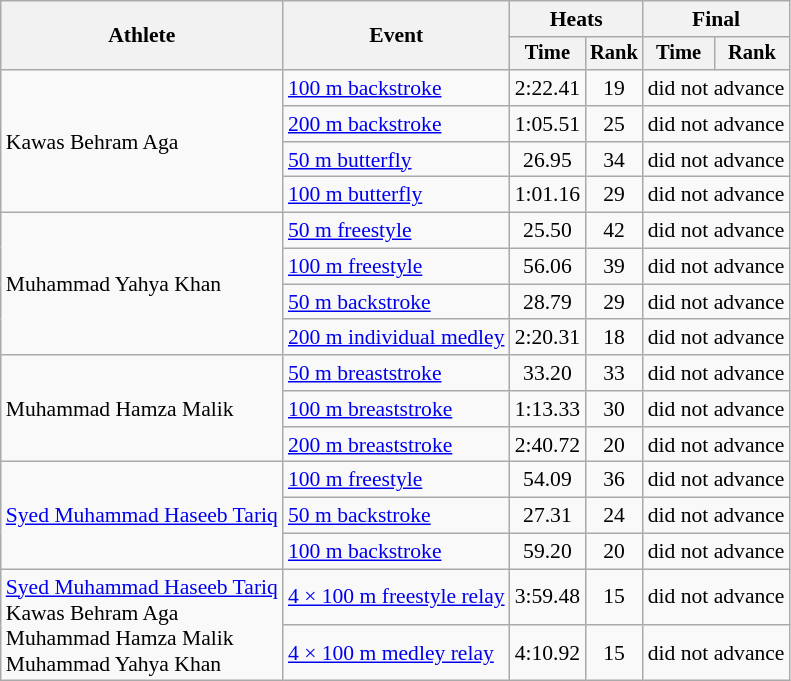<table class=wikitable style=font-size:90%;text-align:center>
<tr>
<th rowspan="2">Athlete</th>
<th rowspan="2">Event</th>
<th colspan="2">Heats</th>
<th colspan="2">Final</th>
</tr>
<tr style="font-size:95%">
<th>Time</th>
<th>Rank</th>
<th>Time</th>
<th>Rank</th>
</tr>
<tr>
<td align=left rowspan=4>Kawas Behram Aga</td>
<td align=left><a href='#'>100 m backstroke</a></td>
<td>2:22.41</td>
<td>19</td>
<td colspan=2>did not advance</td>
</tr>
<tr>
<td align=left><a href='#'>200 m backstroke</a></td>
<td>1:05.51</td>
<td>25</td>
<td colspan=2>did not advance</td>
</tr>
<tr>
<td align=left><a href='#'>50 m butterfly</a></td>
<td>26.95</td>
<td>34</td>
<td colspan=2>did not advance</td>
</tr>
<tr>
<td align=left><a href='#'>100 m butterfly</a></td>
<td>1:01.16</td>
<td>29</td>
<td colspan=2>did not advance</td>
</tr>
<tr>
<td align=left rowspan=4>Muhammad Yahya Khan</td>
<td align=left><a href='#'>50 m freestyle</a></td>
<td>25.50</td>
<td>42</td>
<td colspan=2>did not advance</td>
</tr>
<tr>
<td align=left><a href='#'>100 m freestyle</a></td>
<td>56.06</td>
<td>39</td>
<td colspan=2>did not advance</td>
</tr>
<tr>
<td align=left><a href='#'>50 m backstroke</a></td>
<td>28.79</td>
<td>29</td>
<td colspan=2>did not advance</td>
</tr>
<tr>
<td align=left><a href='#'>200 m individual medley</a></td>
<td>2:20.31</td>
<td>18</td>
<td colspan=2>did not advance</td>
</tr>
<tr>
<td align=left rowspan=3>Muhammad Hamza Malik</td>
<td align=left><a href='#'>50 m breaststroke</a></td>
<td>33.20</td>
<td>33</td>
<td colspan=2>did not advance</td>
</tr>
<tr>
<td align=left><a href='#'>100 m breaststroke</a></td>
<td>1:13.33</td>
<td>30</td>
<td colspan=2>did not advance</td>
</tr>
<tr>
<td align=left><a href='#'>200 m breaststroke</a></td>
<td>2:40.72</td>
<td>20</td>
<td colspan=2>did not advance</td>
</tr>
<tr>
<td align=left rowspan=3><a href='#'>Syed Muhammad Haseeb Tariq</a></td>
<td align=left><a href='#'>100 m freestyle</a></td>
<td>54.09</td>
<td>36</td>
<td colspan=2>did not advance</td>
</tr>
<tr>
<td align=left><a href='#'>50 m backstroke</a></td>
<td>27.31</td>
<td>24</td>
<td colspan=2>did not advance</td>
</tr>
<tr>
<td align=left><a href='#'>100 m backstroke</a></td>
<td>59.20</td>
<td>20</td>
<td colspan=2>did not advance</td>
</tr>
<tr>
<td align=left rowspan=2><a href='#'>Syed Muhammad Haseeb Tariq</a><br>Kawas Behram Aga<br>Muhammad Hamza Malik<br>Muhammad Yahya Khan</td>
<td align=left><a href='#'>4 × 100 m freestyle relay</a></td>
<td>3:59.48</td>
<td>15</td>
<td colspan=2>did not advance</td>
</tr>
<tr>
<td align=left><a href='#'>4 × 100 m medley relay</a></td>
<td>4:10.92</td>
<td>15</td>
<td colspan=2>did not advance</td>
</tr>
</table>
